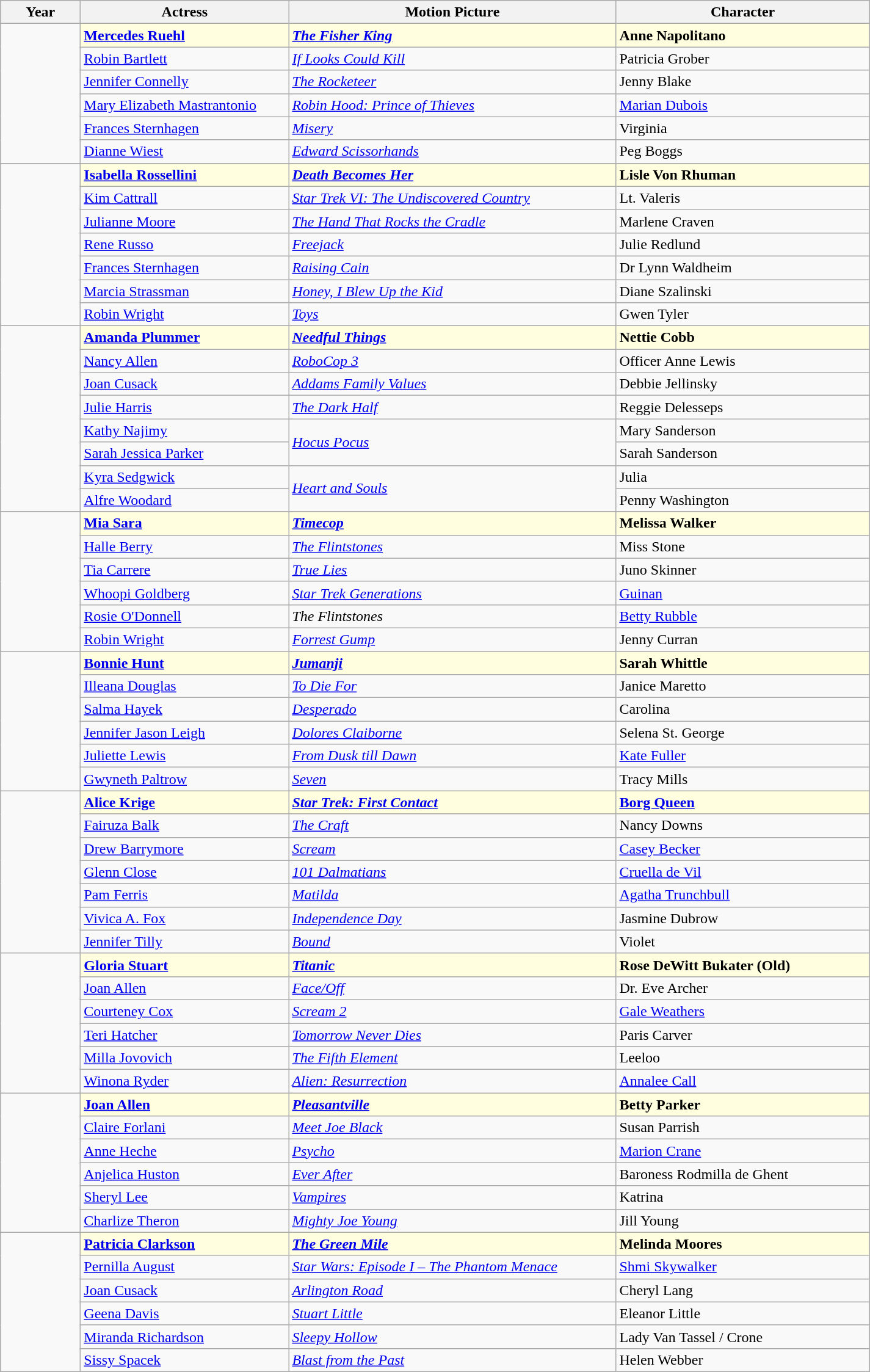<table class="wikitable" width="950px" border="1" cellpadding="5" cellspacing="0" align="centre">
<tr>
<th width="80px">Year</th>
<th width="220px">Actress</th>
<th width="350px">Motion Picture</th>
<th>Character</th>
</tr>
<tr>
<td rowspan=6></td>
<td style="background:lightyellow"><strong><a href='#'>Mercedes Ruehl</a></strong></td>
<td style="background:lightyellow"><strong><em><a href='#'>The Fisher King</a></em></strong></td>
<td style="background:lightyellow"><strong>Anne Napolitano</strong></td>
</tr>
<tr>
<td><a href='#'>Robin Bartlett</a></td>
<td><em><a href='#'>If Looks Could Kill</a></em></td>
<td>Patricia Grober</td>
</tr>
<tr>
<td><a href='#'>Jennifer Connelly</a></td>
<td><em><a href='#'>The Rocketeer</a></em></td>
<td>Jenny Blake</td>
</tr>
<tr>
<td><a href='#'>Mary Elizabeth Mastrantonio</a></td>
<td><em><a href='#'>Robin Hood: Prince of Thieves</a></em></td>
<td><a href='#'>Marian Dubois</a></td>
</tr>
<tr>
<td><a href='#'>Frances Sternhagen</a></td>
<td><em><a href='#'>Misery</a></em></td>
<td>Virginia</td>
</tr>
<tr>
<td><a href='#'>Dianne Wiest</a></td>
<td><em><a href='#'>Edward Scissorhands</a></em></td>
<td>Peg Boggs</td>
</tr>
<tr>
<td rowspan=7></td>
<td style="background:lightyellow"><strong><a href='#'>Isabella Rossellini</a></strong></td>
<td style="background:lightyellow"><strong><em><a href='#'>Death Becomes Her</a></em></strong></td>
<td style="background:lightyellow"><strong>Lisle Von Rhuman</strong></td>
</tr>
<tr>
<td><a href='#'>Kim Cattrall</a></td>
<td><em><a href='#'>Star Trek VI: The Undiscovered Country</a></em></td>
<td>Lt. Valeris</td>
</tr>
<tr>
<td><a href='#'>Julianne Moore</a></td>
<td><em><a href='#'>The Hand That Rocks the Cradle</a></em></td>
<td>Marlene Craven</td>
</tr>
<tr>
<td><a href='#'>Rene Russo</a></td>
<td><em><a href='#'>Freejack</a></em></td>
<td>Julie Redlund</td>
</tr>
<tr>
<td><a href='#'>Frances Sternhagen</a></td>
<td><em><a href='#'>Raising Cain</a></em></td>
<td>Dr Lynn Waldheim</td>
</tr>
<tr>
<td><a href='#'>Marcia Strassman</a></td>
<td><em><a href='#'>Honey, I Blew Up the Kid</a></em></td>
<td>Diane Szalinski</td>
</tr>
<tr>
<td><a href='#'>Robin Wright</a></td>
<td><em><a href='#'>Toys</a></em></td>
<td>Gwen Tyler</td>
</tr>
<tr>
<td rowspan=8></td>
<td style="background:lightyellow"><strong><a href='#'>Amanda Plummer</a></strong></td>
<td style="background:lightyellow"><strong><em><a href='#'>Needful Things</a></em></strong></td>
<td style="background:lightyellow"><strong>Nettie Cobb</strong></td>
</tr>
<tr>
<td><a href='#'>Nancy Allen</a></td>
<td><em><a href='#'>RoboCop 3</a></em></td>
<td>Officer Anne Lewis</td>
</tr>
<tr>
<td><a href='#'>Joan Cusack</a></td>
<td><em><a href='#'>Addams Family Values</a></em></td>
<td>Debbie Jellinsky</td>
</tr>
<tr>
<td><a href='#'>Julie Harris</a></td>
<td><em><a href='#'>The Dark Half</a></em></td>
<td>Reggie Delesseps</td>
</tr>
<tr>
<td><a href='#'>Kathy Najimy</a></td>
<td rowspan="2"><em><a href='#'>Hocus Pocus</a></em></td>
<td>Mary Sanderson</td>
</tr>
<tr>
<td><a href='#'>Sarah Jessica Parker</a></td>
<td>Sarah Sanderson</td>
</tr>
<tr>
<td><a href='#'>Kyra Sedgwick</a></td>
<td rowspan="2"><em><a href='#'>Heart and Souls</a></em></td>
<td>Julia</td>
</tr>
<tr>
<td><a href='#'>Alfre Woodard</a></td>
<td>Penny Washington</td>
</tr>
<tr>
<td rowspan=6></td>
<td style="background:lightyellow"><strong><a href='#'>Mia Sara</a></strong></td>
<td style="background:lightyellow"><strong><em><a href='#'>Timecop</a></em></strong></td>
<td style="background:lightyellow"><strong>Melissa Walker</strong></td>
</tr>
<tr>
<td><a href='#'>Halle Berry</a></td>
<td><em><a href='#'>The Flintstones</a></em></td>
<td>Miss Stone</td>
</tr>
<tr>
<td><a href='#'>Tia Carrere</a></td>
<td><em><a href='#'>True Lies</a></em></td>
<td>Juno Skinner</td>
</tr>
<tr>
<td><a href='#'>Whoopi Goldberg</a></td>
<td><em><a href='#'>Star Trek Generations</a></em></td>
<td><a href='#'>Guinan</a></td>
</tr>
<tr>
<td><a href='#'>Rosie O'Donnell</a></td>
<td><em>The Flintstones</em></td>
<td><a href='#'>Betty Rubble</a></td>
</tr>
<tr>
<td><a href='#'>Robin Wright</a></td>
<td><em><a href='#'>Forrest Gump</a></em></td>
<td>Jenny Curran</td>
</tr>
<tr>
<td rowspan=6></td>
<td style="background:lightyellow"><strong><a href='#'>Bonnie Hunt</a></strong></td>
<td style="background:lightyellow"><strong><em><a href='#'>Jumanji</a></em></strong></td>
<td style="background:lightyellow"><strong>Sarah Whittle</strong></td>
</tr>
<tr>
<td><a href='#'>Illeana Douglas</a></td>
<td><em><a href='#'>To Die For</a></em></td>
<td>Janice Maretto</td>
</tr>
<tr>
<td><a href='#'>Salma Hayek</a></td>
<td><em><a href='#'>Desperado</a></em></td>
<td>Carolina</td>
</tr>
<tr>
<td><a href='#'>Jennifer Jason Leigh</a></td>
<td><em><a href='#'>Dolores Claiborne</a></em></td>
<td>Selena St. George</td>
</tr>
<tr>
<td><a href='#'>Juliette Lewis</a></td>
<td><em><a href='#'>From Dusk till Dawn</a></em></td>
<td><a href='#'>Kate Fuller</a></td>
</tr>
<tr>
<td><a href='#'>Gwyneth Paltrow</a></td>
<td><em><a href='#'>Seven</a></em></td>
<td>Tracy Mills</td>
</tr>
<tr>
<td rowspan=7></td>
<td style="background:lightyellow"><strong><a href='#'>Alice Krige</a></strong></td>
<td style="background:lightyellow"><strong><em><a href='#'>Star Trek: First Contact</a></em></strong></td>
<td style="background:lightyellow"><strong><a href='#'>Borg Queen</a></strong></td>
</tr>
<tr>
<td><a href='#'>Fairuza Balk</a></td>
<td><em><a href='#'>The Craft</a></em></td>
<td>Nancy Downs</td>
</tr>
<tr>
<td><a href='#'>Drew Barrymore</a></td>
<td><em><a href='#'>Scream</a></em></td>
<td><a href='#'>Casey Becker</a></td>
</tr>
<tr>
<td><a href='#'>Glenn Close</a></td>
<td><em><a href='#'>101 Dalmatians</a></em></td>
<td><a href='#'>Cruella de Vil</a></td>
</tr>
<tr>
<td><a href='#'>Pam Ferris</a></td>
<td><em><a href='#'>Matilda</a></em></td>
<td><a href='#'>Agatha Trunchbull</a></td>
</tr>
<tr>
<td><a href='#'>Vivica A. Fox</a></td>
<td><em><a href='#'>Independence Day</a></em></td>
<td>Jasmine Dubrow</td>
</tr>
<tr>
<td><a href='#'>Jennifer Tilly</a></td>
<td><em><a href='#'>Bound</a></em></td>
<td>Violet</td>
</tr>
<tr>
<td rowspan=6></td>
<td style="background:lightyellow"><strong><a href='#'>Gloria Stuart</a> </strong></td>
<td style="background:lightyellow"><strong><em><a href='#'>Titanic</a></em></strong></td>
<td style="background:lightyellow"><strong>Rose DeWitt Bukater (Old)</strong></td>
</tr>
<tr>
<td><a href='#'>Joan Allen</a></td>
<td><em><a href='#'>Face/Off</a></em></td>
<td>Dr. Eve Archer</td>
</tr>
<tr>
<td><a href='#'>Courteney Cox</a></td>
<td><em><a href='#'>Scream 2</a></em></td>
<td><a href='#'>Gale Weathers</a></td>
</tr>
<tr>
<td><a href='#'>Teri Hatcher</a></td>
<td><em><a href='#'>Tomorrow Never Dies</a></em></td>
<td>Paris Carver</td>
</tr>
<tr>
<td><a href='#'>Milla Jovovich</a></td>
<td><em><a href='#'>The Fifth Element</a></em></td>
<td>Leeloo</td>
</tr>
<tr>
<td><a href='#'>Winona Ryder</a></td>
<td><em><a href='#'>Alien: Resurrection</a></em></td>
<td><a href='#'>Annalee Call</a></td>
</tr>
<tr>
<td rowspan=6></td>
<td style="background:lightyellow"><strong><a href='#'>Joan Allen</a></strong></td>
<td style="background:lightyellow"><strong><em><a href='#'>Pleasantville</a></em></strong></td>
<td style="background:lightyellow"><strong>Betty Parker</strong></td>
</tr>
<tr>
<td><a href='#'>Claire Forlani</a></td>
<td><em><a href='#'>Meet Joe Black</a></em></td>
<td>Susan Parrish</td>
</tr>
<tr>
<td><a href='#'>Anne Heche</a></td>
<td><em><a href='#'>Psycho</a></em></td>
<td><a href='#'>Marion Crane</a></td>
</tr>
<tr>
<td><a href='#'>Anjelica Huston</a></td>
<td><em><a href='#'>Ever After</a></em></td>
<td>Baroness Rodmilla de Ghent</td>
</tr>
<tr>
<td><a href='#'>Sheryl Lee</a></td>
<td><em><a href='#'>Vampires</a></em></td>
<td>Katrina</td>
</tr>
<tr>
<td><a href='#'>Charlize Theron</a></td>
<td><em><a href='#'>Mighty Joe Young</a></em></td>
<td>Jill Young</td>
</tr>
<tr>
<td rowspan=6></td>
<td style="background:lightyellow"><strong><a href='#'>Patricia Clarkson</a></strong></td>
<td style="background:lightyellow"><strong><em><a href='#'>The Green Mile</a></em></strong></td>
<td style="background:lightyellow"><strong>Melinda Moores</strong></td>
</tr>
<tr>
<td><a href='#'>Pernilla August</a></td>
<td><em><a href='#'>Star Wars: Episode I – The Phantom Menace</a></em></td>
<td><a href='#'>Shmi Skywalker</a></td>
</tr>
<tr>
<td><a href='#'>Joan Cusack</a></td>
<td><em><a href='#'>Arlington Road</a></em></td>
<td>Cheryl Lang</td>
</tr>
<tr>
<td><a href='#'>Geena Davis</a></td>
<td><em><a href='#'>Stuart Little</a></em></td>
<td>Eleanor Little</td>
</tr>
<tr>
<td><a href='#'>Miranda Richardson</a></td>
<td><em><a href='#'>Sleepy Hollow</a></em></td>
<td>Lady Van Tassel / Crone</td>
</tr>
<tr>
<td><a href='#'>Sissy Spacek</a></td>
<td><em><a href='#'>Blast from the Past</a></em></td>
<td>Helen Webber</td>
</tr>
</table>
